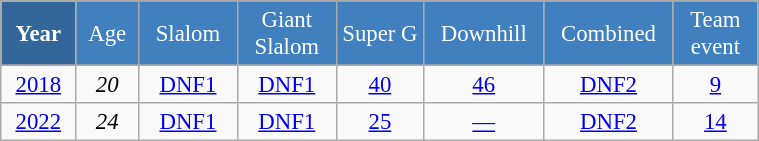<table class="wikitable" style="font-size:95%; text-align:center; border:grey solid 1px; border-collapse:collapse;" width="40%">
<tr style="background-color:#369; color:white;">
<td rowspan="2" colspan="1" width="4%"><strong>Year</strong></td>
</tr>
<tr style="background-color:#4180be; color:white;">
<td width="3%">Age</td>
<td width="5%">Slalom</td>
<td width="5%">Giant<br>Slalom</td>
<td width="5%">Super G</td>
<td width="5%">Downhill</td>
<td width="5%">Combined</td>
<td width="5%">Team event</td>
</tr>
<tr style="background-color:#8CB2D8; color:white;">
</tr>
<tr>
<td><a href='#'>2018</a></td>
<td><em>20</em></td>
<td><a href='#'>DNF1</a></td>
<td><a href='#'>DNF1</a></td>
<td><a href='#'>40</a></td>
<td><a href='#'>46</a></td>
<td><a href='#'>DNF2</a></td>
<td><a href='#'>9</a></td>
</tr>
<tr>
<td><a href='#'>2022</a></td>
<td><em>24</em></td>
<td><a href='#'>DNF1</a></td>
<td><a href='#'>DNF1</a></td>
<td><a href='#'>25</a></td>
<td><a href='#'>—</a></td>
<td><a href='#'>DNF2</a></td>
<td><a href='#'>14</a></td>
</tr>
</table>
